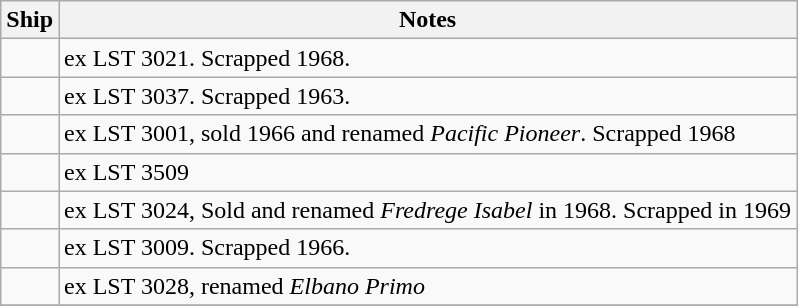<table class="wikitable">
<tr>
<th>Ship</th>
<th>Notes</th>
</tr>
<tr>
<td></td>
<td>ex LST 3021. Scrapped 1968.</td>
</tr>
<tr>
<td></td>
<td>ex LST 3037. Scrapped 1963.</td>
</tr>
<tr>
<td></td>
<td>ex LST 3001, sold 1966 and renamed <em>Pacific Pioneer</em>.  Scrapped 1968</td>
</tr>
<tr>
<td></td>
<td>ex LST 3509</td>
</tr>
<tr>
<td></td>
<td>ex LST 3024, Sold and renamed <em>Fredrege Isabel</em> in 1968.  Scrapped in 1969</td>
</tr>
<tr>
<td></td>
<td>ex LST 3009. Scrapped 1966.</td>
</tr>
<tr>
<td></td>
<td>ex LST 3028, renamed <em>Elbano Primo</em></td>
</tr>
<tr>
</tr>
</table>
